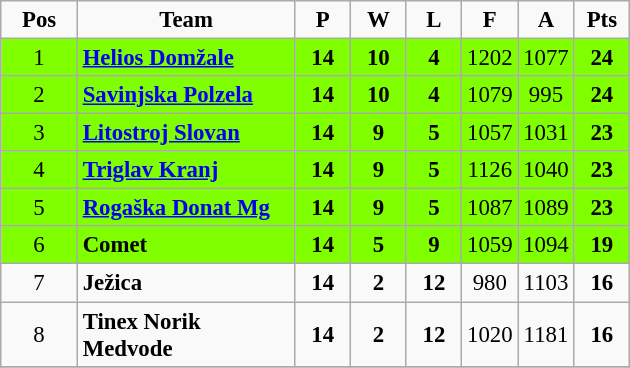<table class="wikitable sortable" style="text-align: center; font-size:95%">
<tr>
<td width="44"><strong>Pos</strong></td>
<td width="138"><strong>Team</strong></td>
<td width="30"><strong>P</strong></td>
<td width="30"><strong>W</strong></td>
<td width="30"><strong>L</strong></td>
<td width="30"><strong>F</strong></td>
<td width="30"><strong>A</strong></td>
<td width="30"><strong>Pts</strong></td>
</tr>
<tr bgcolor="7fff00">
<td>1</td>
<td align="left"><strong><a href='#'>Helios Domžale</a></strong></td>
<td><strong>14</strong></td>
<td><strong>10</strong></td>
<td><strong>4</strong></td>
<td>1202</td>
<td>1077</td>
<td><strong>24</strong></td>
</tr>
<tr bgcolor="7fff00">
<td>2</td>
<td align="left"><strong><a href='#'>Savinjska Polzela</a></strong></td>
<td><strong>14</strong></td>
<td><strong>10</strong></td>
<td><strong>4</strong></td>
<td>1079</td>
<td>995</td>
<td><strong>24</strong></td>
</tr>
<tr bgcolor="7fff00">
<td>3</td>
<td align="left"><strong><a href='#'>Litostroj Slovan</a></strong></td>
<td><strong>14</strong></td>
<td><strong>9</strong></td>
<td><strong>5</strong></td>
<td>1057</td>
<td>1031</td>
<td><strong>23</strong></td>
</tr>
<tr bgcolor="7fff00">
<td>4</td>
<td align="left"><strong><a href='#'>Triglav Kranj</a></strong></td>
<td><strong>14</strong></td>
<td><strong>9</strong></td>
<td><strong>5</strong></td>
<td>1126</td>
<td>1040</td>
<td><strong>23</strong></td>
</tr>
<tr bgcolor="7fff00">
<td>5</td>
<td align="left"><strong><a href='#'>Rogaška Donat Mg</a></strong></td>
<td><strong>14</strong></td>
<td><strong>9</strong></td>
<td><strong>5</strong></td>
<td>1087</td>
<td>1089</td>
<td><strong>23</strong></td>
</tr>
<tr bgcolor="7fff00">
<td>6</td>
<td align="left"><strong>Comet</strong></td>
<td><strong>14</strong></td>
<td><strong>5</strong></td>
<td><strong>9</strong></td>
<td>1059</td>
<td>1094</td>
<td><strong>19</strong></td>
</tr>
<tr>
<td>7</td>
<td align="left"><strong>Ježica</strong></td>
<td><strong>14</strong></td>
<td><strong>2</strong></td>
<td><strong>12</strong></td>
<td>980</td>
<td>1103</td>
<td><strong>16</strong></td>
</tr>
<tr>
<td>8</td>
<td align="left"><strong>Tinex Norik Medvode</strong></td>
<td><strong>14</strong></td>
<td><strong>2</strong></td>
<td><strong>12</strong></td>
<td>1020</td>
<td>1181</td>
<td><strong>16</strong></td>
</tr>
<tr>
</tr>
</table>
